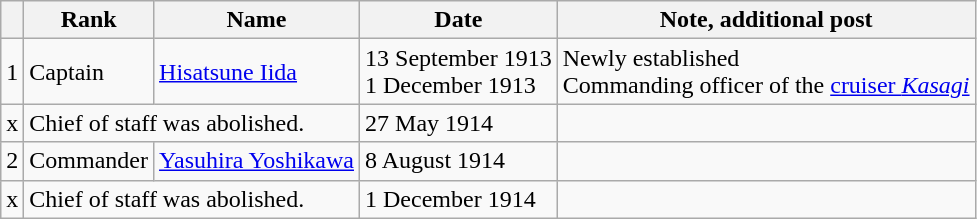<table class=wikitable>
<tr>
<th></th>
<th>Rank</th>
<th>Name</th>
<th>Date</th>
<th>Note, additional post</th>
</tr>
<tr>
<td>1</td>
<td>Captain</td>
<td><a href='#'>Hisatsune Iida</a></td>
<td>13 September 1913<br>1 December 1913</td>
<td>Newly established<br>Commanding officer of the <a href='#'>cruiser <em>Kasagi</em></a></td>
</tr>
<tr>
<td>x</td>
<td colspan="2">Chief of staff was abolished.</td>
<td>27 May 1914</td>
<td></td>
</tr>
<tr>
<td>2</td>
<td>Commander</td>
<td><a href='#'>Yasuhira Yoshikawa</a></td>
<td>8 August 1914</td>
<td></td>
</tr>
<tr>
<td>x</td>
<td colspan="2">Chief of staff was abolished.</td>
<td>1 December 1914</td>
<td></td>
</tr>
</table>
